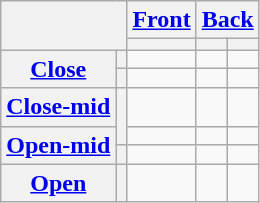<table class="wikitable">
<tr>
<th rowspan=2 colspan=2></th>
<th><a href='#'>Front</a></th>
<th colspan=2><a href='#'>Back</a></th>
</tr>
<tr>
<th></th>
<th></th>
<th></th>
</tr>
<tr align=center>
<th rowspan=2><a href='#'>Close</a></th>
<th></th>
<td></td>
<td></td>
<td></td>
</tr>
<tr align=center>
<th></th>
<td></td>
<td></td>
<td></td>
</tr>
<tr align=center>
<th><a href='#'>Close-mid</a></th>
<th rowspan=2></th>
<td></td>
<td></td>
<td></td>
</tr>
<tr align=center>
<th rowspan=2><a href='#'>Open-mid</a></th>
<td></td>
<td></td>
<td></td>
</tr>
<tr align=center>
<th></th>
<td></td>
<td></td>
<td></td>
</tr>
<tr align=center>
<th><a href='#'>Open</a></th>
<th></th>
<td></td>
<td></td>
<td></td>
</tr>
</table>
